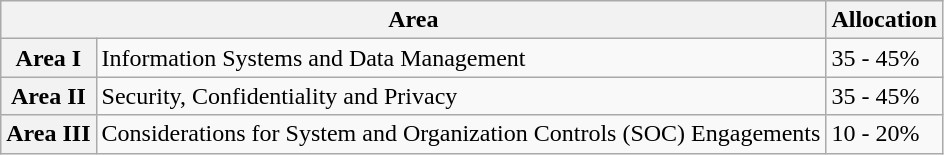<table class="wikitable">
<tr>
<th colspan=2>Area</th>
<th>Allocation</th>
</tr>
<tr>
<th>Area I</th>
<td>Information Systems and Data Management</td>
<td>35 - 45%</td>
</tr>
<tr>
<th>Area II</th>
<td>Security, Confidentiality and Privacy</td>
<td>35 - 45%</td>
</tr>
<tr>
<th>Area III</th>
<td>Considerations for System and Organization Controls (SOC) Engagements</td>
<td>10 - 20%</td>
</tr>
</table>
